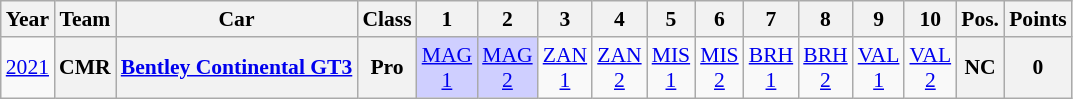<table class="wikitable" border="1" style="text-align:center; font-size:90%;">
<tr>
<th>Year</th>
<th>Team</th>
<th>Car</th>
<th>Class</th>
<th>1</th>
<th>2</th>
<th>3</th>
<th>4</th>
<th>5</th>
<th>6</th>
<th>7</th>
<th>8</th>
<th>9</th>
<th>10</th>
<th>Pos.</th>
<th>Points</th>
</tr>
<tr>
<td><a href='#'>2021</a></td>
<th>CMR</th>
<th><a href='#'>Bentley Continental GT3</a></th>
<th>Pro</th>
<td style="background:#CFCFFF;"><a href='#'>MAG<br>1</a><br></td>
<td style="background:#CFCFFF;"><a href='#'>MAG<br>2</a><br></td>
<td><a href='#'>ZAN<br>1</a></td>
<td><a href='#'>ZAN<br>2</a></td>
<td><a href='#'>MIS<br>1</a></td>
<td><a href='#'>MIS<br>2</a></td>
<td><a href='#'>BRH<br>1</a></td>
<td><a href='#'>BRH<br>2</a></td>
<td><a href='#'>VAL<br>1</a></td>
<td><a href='#'>VAL<br>2</a></td>
<th>NC</th>
<th>0</th>
</tr>
</table>
